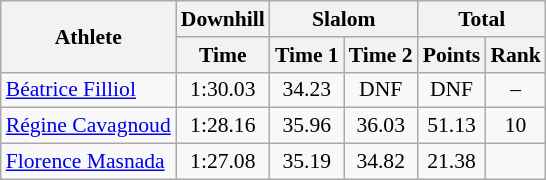<table class="wikitable" style="font-size:90%">
<tr>
<th rowspan="2">Athlete</th>
<th>Downhill</th>
<th colspan="2">Slalom</th>
<th colspan="2">Total</th>
</tr>
<tr>
<th>Time</th>
<th>Time 1</th>
<th>Time 2</th>
<th>Points</th>
<th>Rank</th>
</tr>
<tr>
<td><a href='#'>Béatrice Filliol</a></td>
<td align="center">1:30.03</td>
<td align="center">34.23</td>
<td align="center">DNF</td>
<td align="center">DNF</td>
<td align="center">–</td>
</tr>
<tr>
<td><a href='#'>Régine Cavagnoud</a></td>
<td align="center">1:28.16</td>
<td align="center">35.96</td>
<td align="center">36.03</td>
<td align="center">51.13</td>
<td align="center">10</td>
</tr>
<tr>
<td><a href='#'>Florence Masnada</a></td>
<td align="center">1:27.08</td>
<td align="center">35.19</td>
<td align="center">34.82</td>
<td align="center">21.38</td>
<td align="center"></td>
</tr>
</table>
